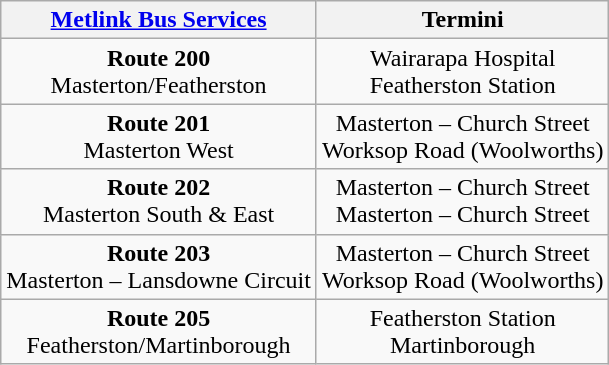<table class="wikitable">
<tr>
<th><a href='#'>Metlink Bus Services</a></th>
<th>Termini</th>
</tr>
<tr style="text-align:center;">
<td><span><strong>Route 200</strong></span><br>Masterton/Featherston</td>
<td>Wairarapa Hospital<br>Featherston Station</td>
</tr>
<tr style="text-align:center;">
<td><span><strong>Route 201</strong></span><br>Masterton West</td>
<td>Masterton – Church Street<br>Worksop Road (Woolworths)</td>
</tr>
<tr style="text-align:center;">
<td><span><strong>Route 202</strong></span><br>Masterton South & East</td>
<td>Masterton – Church Street<br>Masterton – Church Street</td>
</tr>
<tr style="text-align:center;">
<td><span><strong>Route 203</strong></span><br>Masterton – Lansdowne Circuit</td>
<td>Masterton – Church Street<br>Worksop Road (Woolworths)</td>
</tr>
<tr style="text-align:center;">
<td><span><strong>Route 205</strong></span><br>Featherston/Martinborough</td>
<td>Featherston Station<br>Martinborough</td>
</tr>
</table>
